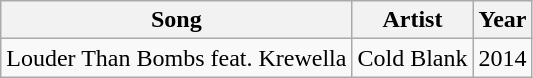<table class="wikitable">
<tr>
<th>Song</th>
<th>Artist</th>
<th>Year</th>
</tr>
<tr>
<td>Louder Than Bombs feat. Krewella</td>
<td>Cold Blank</td>
<td>2014</td>
</tr>
</table>
